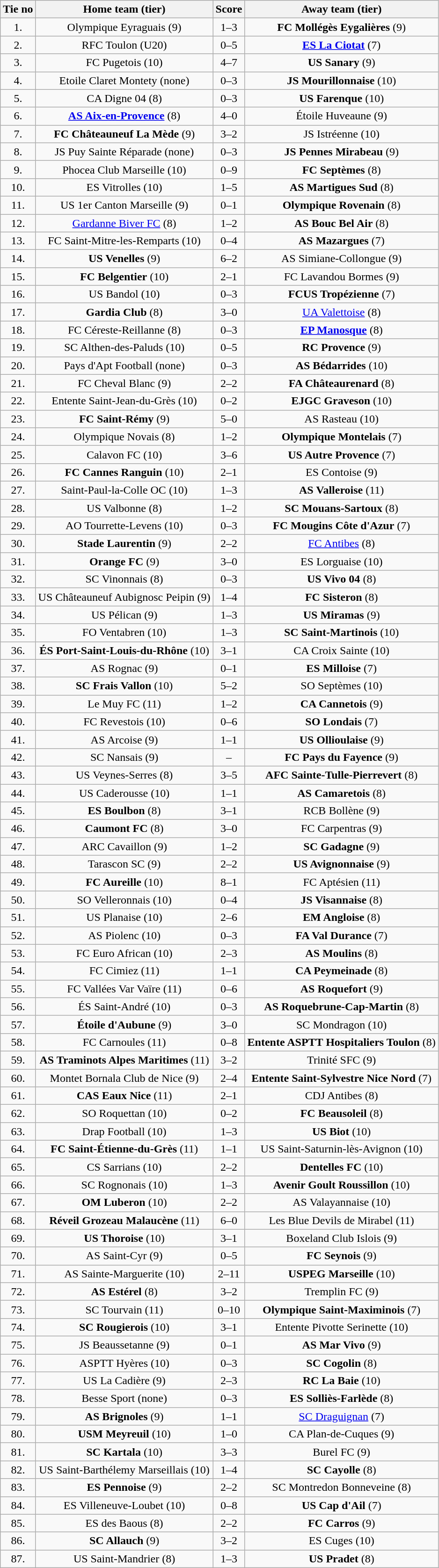<table class="wikitable" style="text-align: center">
<tr>
<th>Tie no</th>
<th>Home team (tier)</th>
<th>Score</th>
<th>Away team (tier)</th>
</tr>
<tr>
<td>1.</td>
<td>Olympique Eyraguais (9)</td>
<td>1–3</td>
<td><strong>FC Mollégès Eygalières</strong> (9)</td>
</tr>
<tr>
<td>2.</td>
<td>RFC Toulon (U20)</td>
<td>0–5</td>
<td><strong><a href='#'>ES La Ciotat</a></strong> (7)</td>
</tr>
<tr>
<td>3.</td>
<td>FC Pugetois (10)</td>
<td>4–7</td>
<td><strong>US Sanary</strong> (9)</td>
</tr>
<tr>
<td>4.</td>
<td>Etoile Claret Montety (none)</td>
<td>0–3</td>
<td><strong>JS Mourillonnaise</strong> (10)</td>
</tr>
<tr>
<td>5.</td>
<td>CA Digne 04 (8)</td>
<td>0–3</td>
<td><strong>US Farenque</strong> (10)</td>
</tr>
<tr>
<td>6.</td>
<td><strong><a href='#'>AS Aix-en-Provence</a></strong> (8)</td>
<td>4–0</td>
<td>Étoile Huveaune (9)</td>
</tr>
<tr>
<td>7.</td>
<td><strong>FC Châteauneuf La Mède</strong> (9)</td>
<td>3–2</td>
<td>JS Istréenne (10)</td>
</tr>
<tr>
<td>8.</td>
<td>JS Puy Sainte Réparade (none)</td>
<td>0–3</td>
<td><strong>JS Pennes Mirabeau</strong> (9)</td>
</tr>
<tr>
<td>9.</td>
<td>Phocea Club Marseille (10)</td>
<td>0–9</td>
<td><strong>FC Septèmes</strong> (8)</td>
</tr>
<tr>
<td>10.</td>
<td>ES Vitrolles (10)</td>
<td>1–5</td>
<td><strong>AS Martigues Sud</strong> (8)</td>
</tr>
<tr>
<td>11.</td>
<td>US 1er Canton Marseille (9)</td>
<td>0–1</td>
<td><strong>Olympique Rovenain</strong> (8)</td>
</tr>
<tr>
<td>12.</td>
<td><a href='#'>Gardanne Biver FC</a> (8)</td>
<td>1–2</td>
<td><strong>AS Bouc Bel Air</strong> (8)</td>
</tr>
<tr>
<td>13.</td>
<td>FC Saint-Mitre-les-Remparts (10)</td>
<td>0–4</td>
<td><strong>AS Mazargues</strong> (7)</td>
</tr>
<tr>
<td>14.</td>
<td><strong>US Venelles</strong> (9)</td>
<td>6–2</td>
<td>AS Simiane-Collongue (9)</td>
</tr>
<tr>
<td>15.</td>
<td><strong>FC Belgentier</strong> (10)</td>
<td>2–1</td>
<td>FC Lavandou Bormes (9)</td>
</tr>
<tr>
<td>16.</td>
<td>US Bandol (10)</td>
<td>0–3</td>
<td><strong>FCUS Tropézienne</strong> (7)</td>
</tr>
<tr>
<td>17.</td>
<td><strong>Gardia Club</strong> (8)</td>
<td>3–0</td>
<td><a href='#'>UA Valettoise</a> (8)</td>
</tr>
<tr>
<td>18.</td>
<td>FC Céreste-Reillanne (8)</td>
<td>0–3</td>
<td><strong><a href='#'>EP Manosque</a></strong> (8)</td>
</tr>
<tr>
<td>19.</td>
<td>SC Althen-des-Paluds (10)</td>
<td>0–5</td>
<td><strong>RC Provence</strong> (9)</td>
</tr>
<tr>
<td>20.</td>
<td>Pays d'Apt Football (none)</td>
<td>0–3</td>
<td><strong>AS Bédarrides</strong> (10)</td>
</tr>
<tr>
<td>21.</td>
<td>FC Cheval Blanc (9)</td>
<td>2–2 </td>
<td><strong>FA Châteaurenard</strong> (8)</td>
</tr>
<tr>
<td>22.</td>
<td>Entente Saint-Jean-du-Grès (10)</td>
<td>0–2</td>
<td><strong>EJGC Graveson</strong> (10)</td>
</tr>
<tr>
<td>23.</td>
<td><strong>FC Saint-Rémy</strong> (9)</td>
<td>5–0</td>
<td>AS Rasteau (10)</td>
</tr>
<tr>
<td>24.</td>
<td>Olympique Novais (8)</td>
<td>1–2</td>
<td><strong>Olympique Montelais</strong> (7)</td>
</tr>
<tr>
<td>25.</td>
<td>Calavon FC (10)</td>
<td>3–6</td>
<td><strong>US Autre Provence</strong> (7)</td>
</tr>
<tr>
<td>26.</td>
<td><strong>FC Cannes Ranguin</strong> (10)</td>
<td>2–1</td>
<td>ES Contoise (9)</td>
</tr>
<tr>
<td>27.</td>
<td>Saint-Paul-la-Colle OC (10)</td>
<td>1–3</td>
<td><strong>AS Valleroise</strong> (11)</td>
</tr>
<tr>
<td>28.</td>
<td>US Valbonne (8)</td>
<td>1–2</td>
<td><strong>SC Mouans-Sartoux</strong> (8)</td>
</tr>
<tr>
<td>29.</td>
<td>AO Tourrette-Levens (10)</td>
<td>0–3</td>
<td><strong>FC Mougins Côte d'Azur</strong> (7)</td>
</tr>
<tr>
<td>30.</td>
<td><strong>Stade Laurentin</strong> (9)</td>
<td>2–2 </td>
<td><a href='#'>FC Antibes</a> (8)</td>
</tr>
<tr>
<td>31.</td>
<td><strong>Orange FC</strong> (9)</td>
<td>3–0</td>
<td>ES Lorguaise (10)</td>
</tr>
<tr>
<td>32.</td>
<td>SC Vinonnais (8)</td>
<td>0–3</td>
<td><strong>US Vivo 04</strong> (8)</td>
</tr>
<tr>
<td>33.</td>
<td>US Châteauneuf Aubignosc Peipin (9)</td>
<td>1–4</td>
<td><strong>FC Sisteron</strong> (8)</td>
</tr>
<tr>
<td>34.</td>
<td>US Pélican (9)</td>
<td>1–3</td>
<td><strong>US Miramas</strong> (9)</td>
</tr>
<tr>
<td>35.</td>
<td>FO Ventabren (10)</td>
<td>1–3</td>
<td><strong>SC Saint-Martinois</strong> (10)</td>
</tr>
<tr>
<td>36.</td>
<td><strong>ÉS Port-Saint-Louis-du-Rhône</strong> (10)</td>
<td>3–1</td>
<td>CA Croix Sainte (10)</td>
</tr>
<tr>
<td>37.</td>
<td>AS Rognac (9)</td>
<td>0–1</td>
<td><strong>ES Milloise</strong> (7)</td>
</tr>
<tr>
<td>38.</td>
<td><strong>SC Frais Vallon</strong> (10)</td>
<td>5–2</td>
<td>SO Septèmes (10)</td>
</tr>
<tr>
<td>39.</td>
<td>Le Muy FC (11)</td>
<td>1–2</td>
<td><strong>CA Cannetois</strong> (9)</td>
</tr>
<tr>
<td>40.</td>
<td>FC Revestois (10)</td>
<td>0–6</td>
<td><strong>SO Londais</strong> (7)</td>
</tr>
<tr>
<td>41.</td>
<td>AS Arcoise (9)</td>
<td>1–1 </td>
<td><strong>US Ollioulaise</strong> (9)</td>
</tr>
<tr>
<td>42.</td>
<td>SC Nansais (9)</td>
<td>–</td>
<td><strong>FC Pays du Fayence</strong> (9)</td>
</tr>
<tr>
<td>43.</td>
<td>US Veynes-Serres (8)</td>
<td>3–5</td>
<td><strong>AFC Sainte-Tulle-Pierrevert</strong> (8)</td>
</tr>
<tr>
<td>44.</td>
<td>US Caderousse (10)</td>
<td>1–1 </td>
<td><strong>AS Camaretois</strong> (8)</td>
</tr>
<tr>
<td>45.</td>
<td><strong>ES Boulbon</strong> (8)</td>
<td>3–1</td>
<td>RCB Bollène (9)</td>
</tr>
<tr>
<td>46.</td>
<td><strong>Caumont FC</strong> (8)</td>
<td>3–0</td>
<td>FC Carpentras (9)</td>
</tr>
<tr>
<td>47.</td>
<td>ARC Cavaillon (9)</td>
<td>1–2</td>
<td><strong>SC Gadagne</strong> (9)</td>
</tr>
<tr>
<td>48.</td>
<td>Tarascon SC (9)</td>
<td>2–2 </td>
<td><strong>US Avignonnaise</strong> (9)</td>
</tr>
<tr>
<td>49.</td>
<td><strong>FC Aureille</strong> (10)</td>
<td>8–1</td>
<td>FC Aptésien (11)</td>
</tr>
<tr>
<td>50.</td>
<td>SO Velleronnais (10)</td>
<td>0–4</td>
<td><strong>JS Visannaise</strong> (8)</td>
</tr>
<tr>
<td>51.</td>
<td>US Planaise (10)</td>
<td>2–6</td>
<td><strong>EM Angloise</strong> (8)</td>
</tr>
<tr>
<td>52.</td>
<td>AS Piolenc (10)</td>
<td>0–3</td>
<td><strong>FA Val Durance</strong> (7)</td>
</tr>
<tr>
<td>53.</td>
<td>FC Euro African (10)</td>
<td>2–3</td>
<td><strong>AS Moulins</strong> (8)</td>
</tr>
<tr>
<td>54.</td>
<td>FC Cimiez (11)</td>
<td>1–1 </td>
<td><strong>CA Peymeinade</strong> (8)</td>
</tr>
<tr>
<td>55.</td>
<td>FC Vallées Var Vaïre (11)</td>
<td>0–6</td>
<td><strong>AS Roquefort</strong> (9)</td>
</tr>
<tr>
<td>56.</td>
<td>ÉS Saint-André (10)</td>
<td>0–3</td>
<td><strong>AS Roquebrune-Cap-Martin</strong> (8)</td>
</tr>
<tr>
<td>57.</td>
<td><strong>Étoile d'Aubune</strong> (9)</td>
<td>3–0</td>
<td>SC Mondragon (10)</td>
</tr>
<tr>
<td>58.</td>
<td>FC Carnoules (11)</td>
<td>0–8</td>
<td><strong>Entente ASPTT Hospitaliers Toulon</strong> (8)</td>
</tr>
<tr>
<td>59.</td>
<td><strong>AS Traminots Alpes Maritimes</strong> (11)</td>
<td>3–2</td>
<td>Trinité SFC (9)</td>
</tr>
<tr>
<td>60.</td>
<td>Montet Bornala Club de Nice (9)</td>
<td>2–4</td>
<td><strong>Entente Saint-Sylvestre Nice Nord</strong> (7)</td>
</tr>
<tr>
<td>61.</td>
<td><strong>CAS Eaux Nice</strong> (11)</td>
<td>2–1</td>
<td>CDJ Antibes (8)</td>
</tr>
<tr>
<td>62.</td>
<td>SO Roquettan (10)</td>
<td>0–2</td>
<td><strong>FC Beausoleil</strong> (8)</td>
</tr>
<tr>
<td>63.</td>
<td>Drap Football (10)</td>
<td>1–3</td>
<td><strong>US Biot</strong> (10)</td>
</tr>
<tr>
<td>64.</td>
<td><strong>FC Saint-Étienne-du-Grès</strong> (11)</td>
<td>1–1 </td>
<td>US Saint-Saturnin-lès-Avignon (10)</td>
</tr>
<tr>
<td>65.</td>
<td>CS Sarrians (10)</td>
<td>2–2 </td>
<td><strong>Dentelles FC</strong> (10)</td>
</tr>
<tr>
<td>66.</td>
<td>SC Rognonais (10)</td>
<td>1–3</td>
<td><strong>Avenir Goult Roussillon</strong> (10)</td>
</tr>
<tr>
<td>67.</td>
<td><strong>OM Luberon</strong> (10)</td>
<td>2–2 </td>
<td>AS Valayannaise (10)</td>
</tr>
<tr>
<td>68.</td>
<td><strong>Réveil Grozeau Malaucène</strong> (11)</td>
<td>6–0</td>
<td>Les Blue Devils de Mirabel (11)</td>
</tr>
<tr>
<td>69.</td>
<td><strong>US Thoroise</strong> (10)</td>
<td>3–1</td>
<td>Boxeland Club Islois (9)</td>
</tr>
<tr>
<td>70.</td>
<td>AS Saint-Cyr (9)</td>
<td>0–5</td>
<td><strong>FC Seynois</strong> (9)</td>
</tr>
<tr>
<td>71.</td>
<td>AS Sainte-Marguerite (10)</td>
<td>2–11</td>
<td><strong>USPEG Marseille</strong> (10)</td>
</tr>
<tr>
<td>72.</td>
<td><strong>AS Estérel</strong> (8)</td>
<td>3–2</td>
<td>Tremplin FC (9)</td>
</tr>
<tr>
<td>73.</td>
<td>SC Tourvain (11)</td>
<td>0–10</td>
<td><strong>Olympique Saint-Maximinois</strong> (7)</td>
</tr>
<tr>
<td>74.</td>
<td><strong>SC Rougierois</strong> (10)</td>
<td>3–1</td>
<td>Entente Pivotte Serinette (10)</td>
</tr>
<tr>
<td>75.</td>
<td>JS Beaussetanne (9)</td>
<td>0–1</td>
<td><strong>AS Mar Vivo</strong> (9)</td>
</tr>
<tr>
<td>76.</td>
<td>ASPTT Hyères (10)</td>
<td>0–3</td>
<td><strong>SC Cogolin</strong> (8)</td>
</tr>
<tr>
<td>77.</td>
<td>US La Cadière (9)</td>
<td>2–3</td>
<td><strong>RC La Baie</strong> (10)</td>
</tr>
<tr>
<td>78.</td>
<td>Besse Sport (none)</td>
<td>0–3</td>
<td><strong>ES Solliès-Farlède</strong> (8)</td>
</tr>
<tr>
<td>79.</td>
<td><strong>AS Brignoles</strong> (9)</td>
<td>1–1 </td>
<td><a href='#'>SC Draguignan</a> (7)</td>
</tr>
<tr>
<td>80.</td>
<td><strong>USM Meyreuil</strong> (10)</td>
<td>1–0</td>
<td>CA Plan-de-Cuques (9)</td>
</tr>
<tr>
<td>81.</td>
<td><strong>SC Kartala</strong> (10)</td>
<td>3–3 </td>
<td>Burel FC (9)</td>
</tr>
<tr>
<td>82.</td>
<td>US Saint-Barthélemy Marseillais (10)</td>
<td>1–4</td>
<td><strong>SC Cayolle</strong> (8)</td>
</tr>
<tr>
<td>83.</td>
<td><strong>ES Pennoise</strong> (9)</td>
<td>2–2 </td>
<td>SC Montredon Bonneveine (8)</td>
</tr>
<tr>
<td>84.</td>
<td>ES Villeneuve-Loubet (10)</td>
<td>0–8</td>
<td><strong>US Cap d'Ail</strong> (7)</td>
</tr>
<tr>
<td>85.</td>
<td>ES des Baous (8)</td>
<td>2–2 </td>
<td><strong>FC Carros</strong> (9)</td>
</tr>
<tr>
<td>86.</td>
<td><strong>SC Allauch</strong> (9)</td>
<td>3–2</td>
<td>ES Cuges (10)</td>
</tr>
<tr>
<td>87.</td>
<td>US Saint-Mandrier (8)</td>
<td>1–3</td>
<td><strong>US Pradet</strong> (8)</td>
</tr>
</table>
